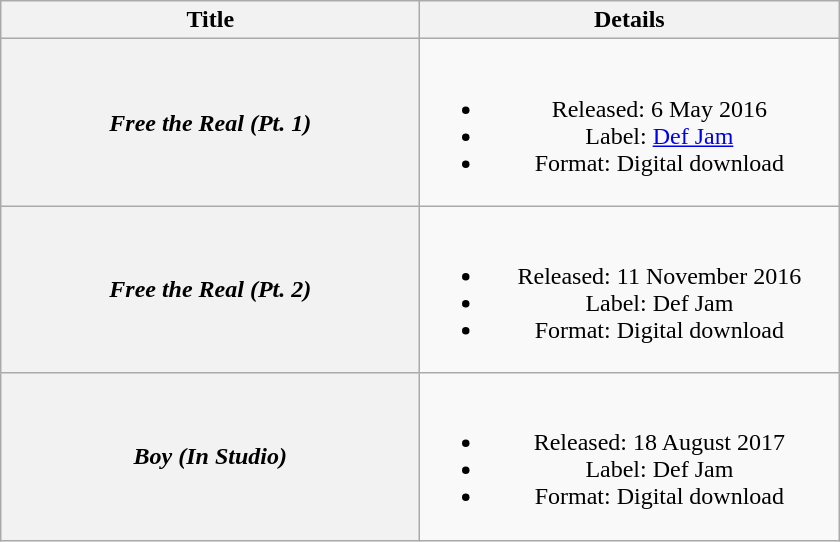<table class="wikitable plainrowheaders" style="text-align:center;">
<tr>
<th scope="col" style="width:17em;">Title</th>
<th scope="col" style="width:17em;">Details</th>
</tr>
<tr>
<th scope="row"><em>Free the Real (Pt. 1)</em></th>
<td><br><ul><li>Released: 6 May 2016</li><li>Label: <a href='#'>Def Jam</a></li><li>Format: Digital download</li></ul></td>
</tr>
<tr>
<th scope="row"><em>Free the Real (Pt. 2)</em></th>
<td><br><ul><li>Released: 11 November 2016</li><li>Label: Def Jam</li><li>Format: Digital download</li></ul></td>
</tr>
<tr>
<th scope="row"><em>Boy (In Studio)</em></th>
<td><br><ul><li>Released: 18 August 2017</li><li>Label: Def Jam</li><li>Format: Digital download</li></ul></td>
</tr>
</table>
